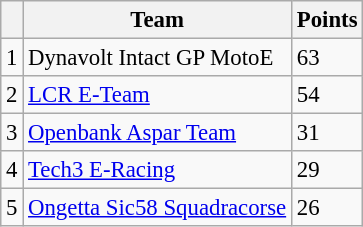<table class="wikitable" style="font-size: 95%;">
<tr>
<th></th>
<th>Team</th>
<th>Points</th>
</tr>
<tr>
<td align=center>1</td>
<td> Dynavolt Intact GP MotoE</td>
<td align=left>63</td>
</tr>
<tr>
<td align=center>2</td>
<td> <a href='#'>LCR E-Team</a></td>
<td align=left>54</td>
</tr>
<tr>
<td align=center>3</td>
<td> <a href='#'>Openbank Aspar Team</a></td>
<td align=left>31</td>
</tr>
<tr>
<td align=center>4</td>
<td> <a href='#'>Tech3 E-Racing</a></td>
<td align=left>29</td>
</tr>
<tr>
<td align=center>5</td>
<td> <a href='#'>Ongetta Sic58 Squadracorse</a></td>
<td align=left>26</td>
</tr>
</table>
